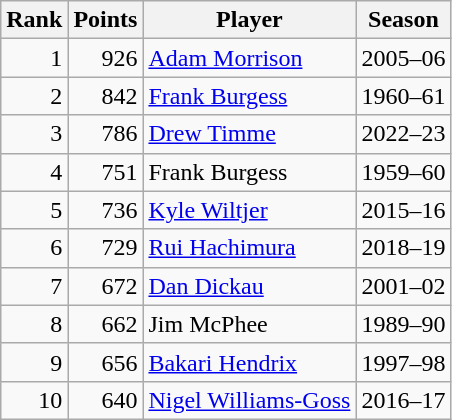<table class="wikitable outercollapse">
<tr>
<th>Rank</th>
<th>Points</th>
<th>Player</th>
<th>Season</th>
</tr>
<tr>
<td style="text-align:right;">1</td>
<td style="text-align:right;">926</td>
<td><a href='#'>Adam Morrison</a></td>
<td>2005–06</td>
</tr>
<tr>
<td style="text-align:right;">2</td>
<td style="text-align:right;">842</td>
<td><a href='#'>Frank Burgess</a></td>
<td>1960–61</td>
</tr>
<tr>
<td style="text-align:right;">3</td>
<td style="text-align:right;">786</td>
<td><a href='#'>Drew Timme</a></td>
<td>2022–23</td>
</tr>
<tr>
<td style="text-align:right;">4</td>
<td style="text-align:right;">751</td>
<td>Frank Burgess</td>
<td>1959–60</td>
</tr>
<tr>
<td style="text-align:right;">5</td>
<td style="text-align:right;">736</td>
<td><a href='#'>Kyle Wiltjer</a></td>
<td>2015–16</td>
</tr>
<tr>
<td style="text-align:right;">6</td>
<td style="text-align:right;">729</td>
<td><a href='#'>Rui Hachimura</a></td>
<td>2018–19</td>
</tr>
<tr>
<td style="text-align:right;">7</td>
<td style="text-align:right;">672</td>
<td><a href='#'>Dan Dickau</a></td>
<td>2001–02</td>
</tr>
<tr>
<td style="text-align:right;">8</td>
<td style="text-align:right;">662</td>
<td>Jim McPhee</td>
<td>1989–90</td>
</tr>
<tr>
<td style="text-align:right;">9</td>
<td style="text-align:right;">656</td>
<td><a href='#'>Bakari Hendrix</a></td>
<td>1997–98</td>
</tr>
<tr>
<td style="text-align:right;">10</td>
<td style="text-align:right;">640</td>
<td><a href='#'>Nigel Williams-Goss</a></td>
<td>2016–17</td>
</tr>
</table>
